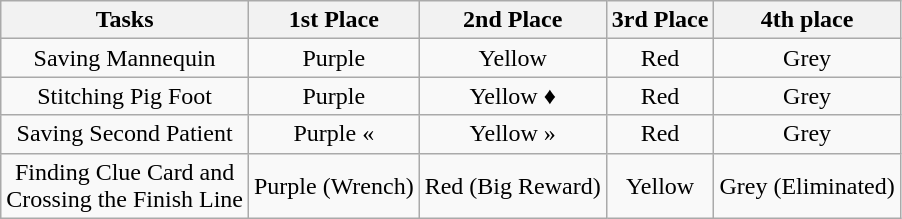<table class="wikitable" align="center" style="text-align:center">
<tr>
<th>Tasks</th>
<th>1st Place</th>
<th>2nd Place</th>
<th>3rd Place</th>
<th>4th place</th>
</tr>
<tr>
<td>Saving Mannequin</td>
<td><span>Purple</span></td>
<td><span>Yellow</span></td>
<td><span>Red</span></td>
<td><span>Grey</span></td>
</tr>
<tr>
<td>Stitching Pig Foot</td>
<td><span>Purple</span></td>
<td><span>Yellow</span> <span>♦</span></td>
<td><span>Red</span></td>
<td><span>Grey</span></td>
</tr>
<tr>
<td>Saving Second Patient</td>
<td><span>Purple</span> <span>«</span></td>
<td><span>Yellow</span> <span>»</span></td>
<td><span>Red</span></td>
<td><span>Grey</span></td>
</tr>
<tr>
<td>Finding Clue Card and<br> Crossing the Finish Line</td>
<td><span>Purple (Wrench)</span></td>
<td><span>Red (Big Reward)</span></td>
<td><span>Yellow</span></td>
<td><span>Grey (Eliminated)</span></td>
</tr>
</table>
